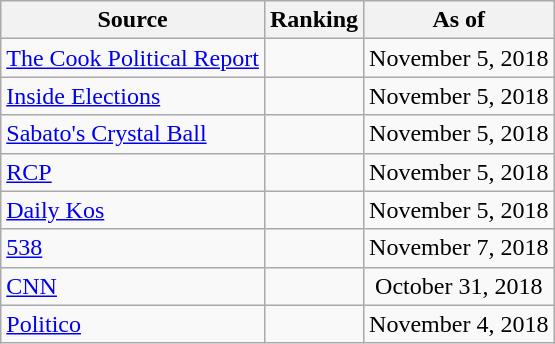<table class="wikitable" style="text-align:center">
<tr>
<th>Source</th>
<th>Ranking</th>
<th>As of</th>
</tr>
<tr>
<td align=left><a href='#'>The Cook Political Report</a></td>
<td></td>
<td>November 5, 2018</td>
</tr>
<tr>
<td align=left><a href='#'>Inside Elections</a></td>
<td></td>
<td>November 5, 2018</td>
</tr>
<tr>
<td align=left><a href='#'>Sabato's Crystal Ball</a></td>
<td></td>
<td>November 5, 2018</td>
</tr>
<tr>
<td align="left"><a href='#'>RCP</a></td>
<td></td>
<td>November 5, 2018</td>
</tr>
<tr>
<td align="left"><a href='#'>Daily Kos</a></td>
<td></td>
<td>November 5, 2018</td>
</tr>
<tr>
<td align="left"><a href='#'>538</a></td>
<td></td>
<td>November 7, 2018</td>
</tr>
<tr>
<td align="left"><a href='#'>CNN</a></td>
<td></td>
<td>October 31, 2018</td>
</tr>
<tr>
<td align="left"><a href='#'>Politico</a></td>
<td></td>
<td>November 4, 2018</td>
</tr>
</table>
